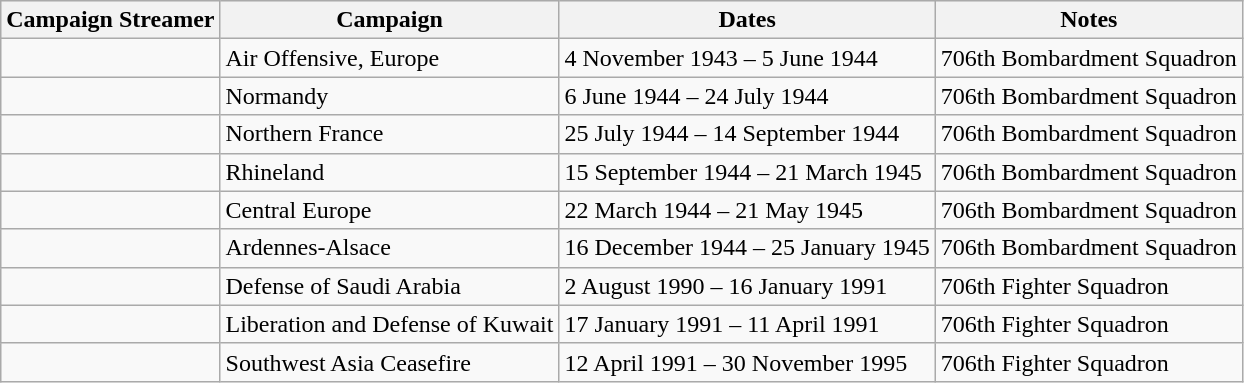<table class="wikitable">
<tr style="background:#efefef;">
<th>Campaign Streamer</th>
<th>Campaign</th>
<th>Dates</th>
<th>Notes</th>
</tr>
<tr>
<td></td>
<td>Air Offensive, Europe</td>
<td>4 November 1943 – 5 June 1944</td>
<td>706th Bombardment Squadron</td>
</tr>
<tr>
<td></td>
<td>Normandy</td>
<td>6 June 1944 – 24 July 1944</td>
<td>706th Bombardment Squadron</td>
</tr>
<tr>
<td></td>
<td>Northern France</td>
<td>25 July 1944 – 14 September 1944</td>
<td>706th Bombardment Squadron</td>
</tr>
<tr>
<td></td>
<td>Rhineland</td>
<td>15 September 1944 – 21 March 1945</td>
<td>706th Bombardment Squadron</td>
</tr>
<tr>
<td></td>
<td>Central Europe</td>
<td>22 March 1944 – 21 May 1945</td>
<td>706th Bombardment Squadron</td>
</tr>
<tr>
<td></td>
<td>Ardennes-Alsace</td>
<td>16 December 1944 – 25 January 1945</td>
<td>706th Bombardment Squadron</td>
</tr>
<tr>
<td></td>
<td>Defense of Saudi Arabia</td>
<td>2 August 1990 – 16 January 1991</td>
<td>706th Fighter Squadron</td>
</tr>
<tr>
<td></td>
<td>Liberation and Defense of Kuwait</td>
<td>17 January 1991 – 11 April 1991</td>
<td>706th Fighter Squadron</td>
</tr>
<tr>
<td></td>
<td>Southwest Asia Ceasefire</td>
<td>12 April 1991 – 30 November 1995</td>
<td>706th Fighter Squadron</td>
</tr>
</table>
